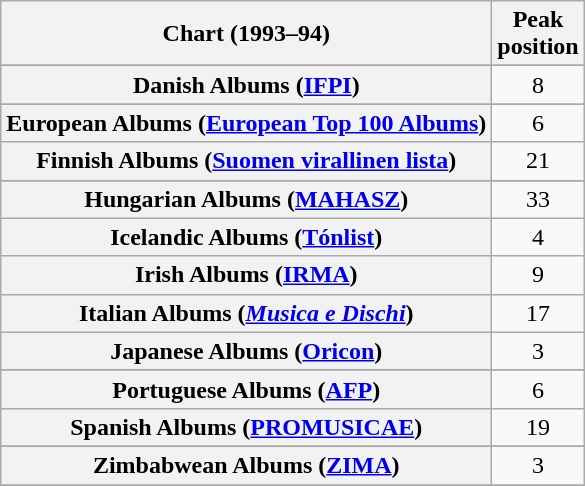<table class="wikitable plainrowheaders sortable" style="text-align:center">
<tr>
<th>Chart (1993–94)</th>
<th>Peak<br>position</th>
</tr>
<tr>
</tr>
<tr>
</tr>
<tr>
</tr>
<tr>
<th scope="row">Danish Albums (<a href='#'>IFPI</a>)</th>
<td>8</td>
</tr>
<tr>
</tr>
<tr>
<th scope="row">European Albums (<a href='#'>European Top 100 Albums</a>)</th>
<td>6</td>
</tr>
<tr>
<th scope="row">Finnish Albums (<a href='#'>Suomen virallinen lista</a>)</th>
<td>21</td>
</tr>
<tr>
</tr>
<tr>
<th scope="row">Hungarian Albums (<a href='#'>MAHASZ</a>)</th>
<td>33</td>
</tr>
<tr>
<th scope="row">Icelandic Albums (<a href='#'>Tónlist</a>)</th>
<td align="center">4</td>
</tr>
<tr>
<th scope="row">Irish Albums (<a href='#'>IRMA</a>)</th>
<td align="center">9</td>
</tr>
<tr>
<th scope="row">Italian Albums (<em><a href='#'>Musica e Dischi</a></em>)</th>
<td>17</td>
</tr>
<tr>
<th scope="row">Japanese Albums (<a href='#'>Oricon</a>)</th>
<td>3</td>
</tr>
<tr>
</tr>
<tr>
</tr>
<tr>
<th scope="row">Portuguese Albums (<a href='#'>AFP</a>)</th>
<td style="text-align:center;">6</td>
</tr>
<tr>
<th scope="row">Spanish Albums (<a href='#'>PROMUSICAE</a>)</th>
<td align="center">19</td>
</tr>
<tr>
</tr>
<tr>
</tr>
<tr>
</tr>
<tr>
</tr>
<tr>
<th scope="row">Zimbabwean Albums (<a href='#'>ZIMA</a>)</th>
<td>3</td>
</tr>
<tr>
</tr>
</table>
